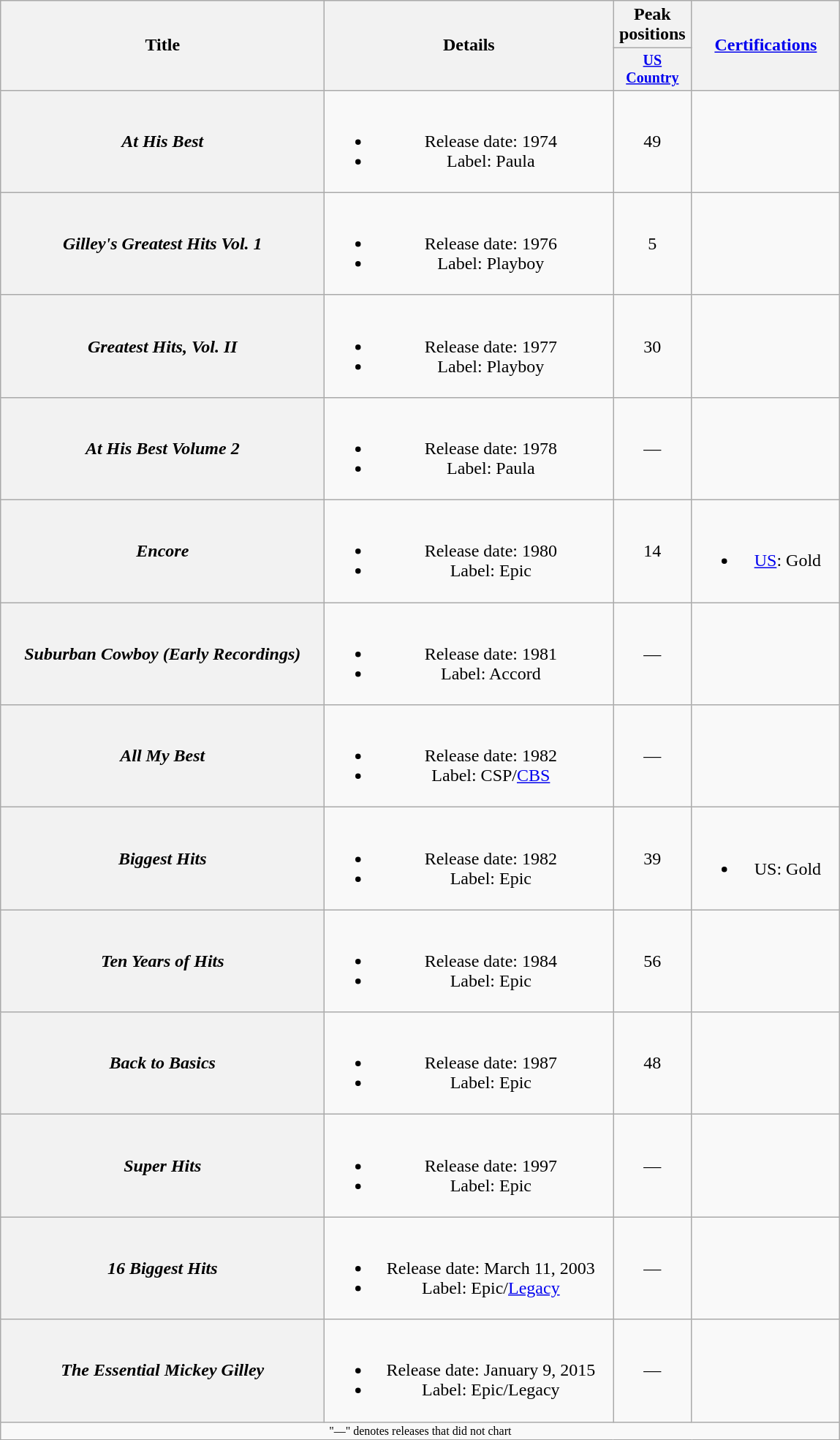<table class="wikitable plainrowheaders" style="text-align:center;">
<tr>
<th rowspan="2" style="width:18em;">Title</th>
<th rowspan="2" style="width:16em;">Details</th>
<th>Peak positions</th>
<th rowspan="2" style="width:8em;"><a href='#'>Certifications</a></th>
</tr>
<tr style="font-size:smaller;">
<th width="65"><a href='#'>US Country</a><br></th>
</tr>
<tr>
<th scope="row"><em>At His Best</em></th>
<td><br><ul><li>Release date: 1974</li><li>Label: Paula</li></ul></td>
<td>49</td>
<td></td>
</tr>
<tr>
<th scope="row"><em>Gilley's Greatest Hits Vol. 1</em></th>
<td><br><ul><li>Release date: 1976</li><li>Label: Playboy</li></ul></td>
<td>5</td>
<td></td>
</tr>
<tr>
<th scope="row"><em>Greatest Hits, Vol. II</em></th>
<td><br><ul><li>Release date: 1977</li><li>Label: Playboy</li></ul></td>
<td>30</td>
<td></td>
</tr>
<tr>
<th scope="row"><em>At His Best Volume 2</em></th>
<td><br><ul><li>Release date: 1978</li><li>Label: Paula</li></ul></td>
<td>—</td>
<td></td>
</tr>
<tr>
<th scope="row"><em>Encore</em></th>
<td><br><ul><li>Release date: 1980</li><li>Label: Epic</li></ul></td>
<td>14</td>
<td><br><ul><li><a href='#'>US</a>: Gold</li></ul></td>
</tr>
<tr>
<th scope="row"><em>Suburban Cowboy (Early Recordings)</em></th>
<td><br><ul><li>Release date: 1981</li><li>Label: Accord</li></ul></td>
<td>—</td>
<td></td>
</tr>
<tr>
<th scope="row"><em>All My Best</em></th>
<td><br><ul><li>Release date: 1982</li><li>Label: CSP/<a href='#'>CBS</a></li></ul></td>
<td>—</td>
<td></td>
</tr>
<tr>
<th scope="row"><em>Biggest Hits</em></th>
<td><br><ul><li>Release date: 1982</li><li>Label: Epic</li></ul></td>
<td>39</td>
<td><br><ul><li>US: Gold</li></ul></td>
</tr>
<tr>
<th scope="row"><em>Ten Years of Hits</em></th>
<td><br><ul><li>Release date: 1984</li><li>Label: Epic</li></ul></td>
<td>56</td>
<td></td>
</tr>
<tr>
<th scope="row"><em>Back to Basics</em></th>
<td><br><ul><li>Release date: 1987</li><li>Label: Epic</li></ul></td>
<td>48</td>
<td></td>
</tr>
<tr>
<th scope="row"><em>Super Hits</em></th>
<td><br><ul><li>Release date: 1997</li><li>Label: Epic</li></ul></td>
<td>—</td>
<td></td>
</tr>
<tr>
<th scope="row"><em>16 Biggest Hits</em></th>
<td><br><ul><li>Release date: March 11, 2003</li><li>Label: Epic/<a href='#'>Legacy</a></li></ul></td>
<td>—</td>
<td></td>
</tr>
<tr>
<th scope="row"><em>The Essential Mickey Gilley</em></th>
<td><br><ul><li>Release date: January 9, 2015</li><li>Label: Epic/Legacy</li></ul></td>
<td>—</td>
<td></td>
</tr>
<tr>
<td colspan="4" style="font-size:8pt">"—" denotes releases that did not chart</td>
</tr>
</table>
